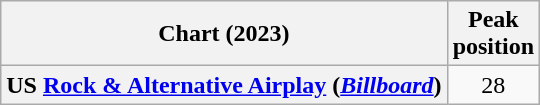<table class="wikitable sortable plainrowheaders" style="text-align:center">
<tr>
<th>Chart (2023)</th>
<th>Peak<br>position</th>
</tr>
<tr>
<th scope="row">US <a href='#'>Rock & Alternative Airplay</a> (<a href='#'><em>Billboard</em></a>)</th>
<td>28</td>
</tr>
</table>
